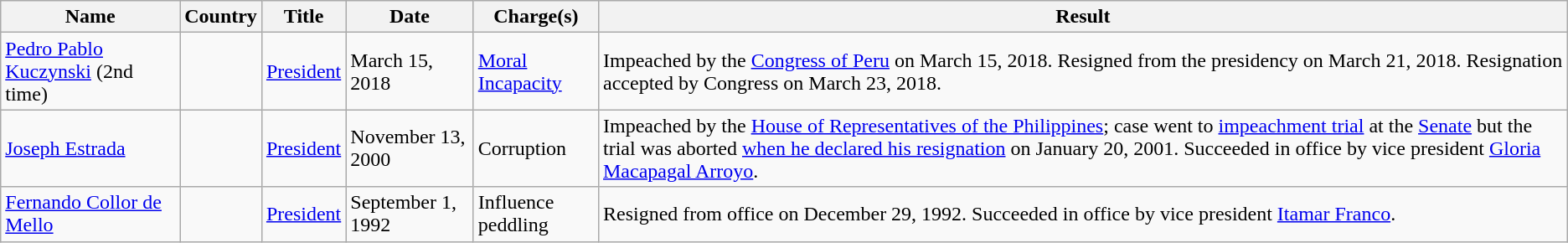<table class="wikitable sortable">
<tr>
<th>Name</th>
<th>Country</th>
<th>Title</th>
<th>Date</th>
<th>Charge(s)</th>
<th>Result</th>
</tr>
<tr>
<td><a href='#'>Pedro Pablo Kuczynski</a> (2nd time)</td>
<td></td>
<td><a href='#'>President</a></td>
<td>March 15, 2018</td>
<td><a href='#'>Moral Incapacity</a></td>
<td>Impeached by the <a href='#'>Congress of Peru</a> on March 15, 2018. Resigned from the presidency on March 21, 2018. Resignation accepted by Congress on March 23, 2018.</td>
</tr>
<tr>
<td><a href='#'>Joseph Estrada</a></td>
<td></td>
<td><a href='#'>President</a></td>
<td>November 13, 2000</td>
<td>Corruption</td>
<td>Impeached by the <a href='#'>House of Representatives of the Philippines</a>; case went to <a href='#'>impeachment trial</a> at the <a href='#'>Senate</a> but the trial was aborted <a href='#'>when he declared his resignation</a> on January 20, 2001. Succeeded in office by vice president <a href='#'>Gloria Macapagal Arroyo</a>.</td>
</tr>
<tr>
<td><a href='#'>Fernando Collor de Mello</a></td>
<td></td>
<td><a href='#'>President</a></td>
<td>September 1, 1992</td>
<td>Influence peddling</td>
<td>Resigned from office on December 29, 1992. Succeeded in office by vice president <a href='#'>Itamar Franco</a>.</td>
</tr>
</table>
